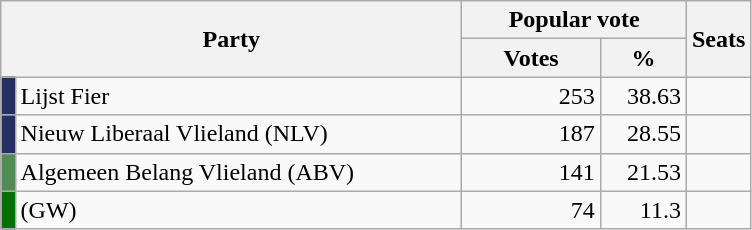<table class="wikitable" style="text-align:right">
<tr>
<th rowspan="2" colspan="2" width="300">Party</th>
<th colspan="2">Popular vote</th>
<th rowspan="2">Seats</th>
</tr>
<tr>
<th width="85">Votes</th>
<th width="50">%</th>
</tr>
<tr>
<td bgcolor="#252f62"></td>
<td align="left">Lijst Fier</td>
<td>253</td>
<td>38.63</td>
<td></td>
</tr>
<tr>
<td bgcolor="#252f62"></td>
<td align="left">Nieuw Liberaal Vlieland (NLV)</td>
<td>187</td>
<td>28.55</td>
<td></td>
</tr>
<tr>
<td bgcolor="#518c53"></td>
<td align="left">Algemeen Belang Vlieland (ABV)</td>
<td>141</td>
<td>21.53</td>
<td></td>
</tr>
<tr>
<td bgcolor="#007000"></td>
<td align="left"> (GW)</td>
<td>74</td>
<td>11.3</td>
<td></td>
</tr>
</table>
